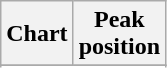<table class="wikitable">
<tr>
<th align="center">Chart</th>
<th align="center">Peak<br>position</th>
</tr>
<tr>
</tr>
<tr>
</tr>
</table>
